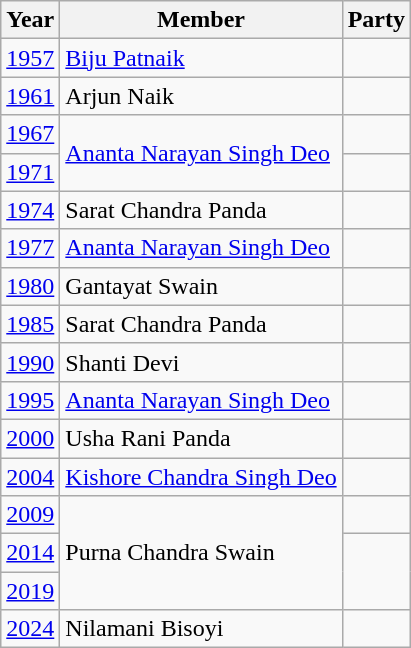<table class="wikitable">
<tr>
<th>Year</th>
<th>Member</th>
<th colspan="2">Party</th>
</tr>
<tr>
<td><a href='#'>1957</a></td>
<td><a href='#'>Biju Patnaik</a></td>
<td></td>
</tr>
<tr>
<td><a href='#'>1961</a></td>
<td>Arjun Naik</td>
</tr>
<tr>
<td><a href='#'>1967</a></td>
<td rowspan="2"><a href='#'>Ananta Narayan Singh Deo</a></td>
<td></td>
</tr>
<tr>
<td><a href='#'>1971</a></td>
</tr>
<tr>
<td><a href='#'>1974</a></td>
<td>Sarat Chandra Panda</td>
<td></td>
</tr>
<tr>
<td><a href='#'>1977</a></td>
<td><a href='#'>Ananta Narayan Singh Deo</a></td>
<td></td>
</tr>
<tr>
<td><a href='#'>1980</a></td>
<td>Gantayat Swain</td>
<td></td>
</tr>
<tr>
<td><a href='#'>1985</a></td>
<td>Sarat Chandra Panda</td>
<td></td>
</tr>
<tr>
<td><a href='#'>1990</a></td>
<td>Shanti Devi</td>
<td></td>
</tr>
<tr>
<td><a href='#'>1995</a></td>
<td><a href='#'>Ananta Narayan Singh Deo</a></td>
<td></td>
</tr>
<tr>
<td><a href='#'>2000</a></td>
<td>Usha Rani Panda</td>
<td></td>
</tr>
<tr>
<td><a href='#'>2004</a></td>
<td><a href='#'>Kishore Chandra Singh Deo</a></td>
<td></td>
</tr>
<tr>
<td><a href='#'>2009</a></td>
<td rowspan="3">Purna Chandra Swain</td>
<td></td>
</tr>
<tr>
<td><a href='#'>2014</a></td>
</tr>
<tr>
<td><a href='#'>2019</a></td>
</tr>
<tr>
<td><a href='#'>2024</a></td>
<td>Nilamani Bisoyi</td>
<td></td>
</tr>
</table>
